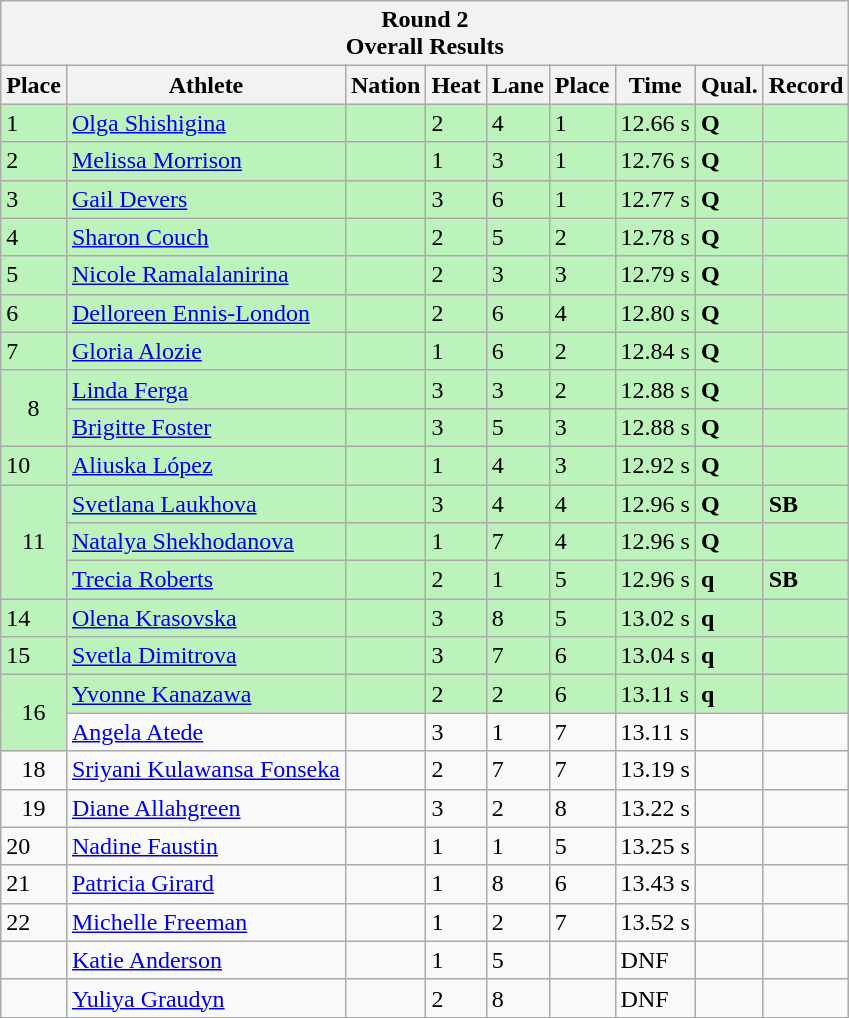<table class="wikitable sortable">
<tr>
<th colspan=10>Round 2 <br> Overall Results</th>
</tr>
<tr>
<th>Place</th>
<th>Athlete</th>
<th>Nation</th>
<th>Heat</th>
<th>Lane</th>
<th>Place</th>
<th>Time</th>
<th>Qual.</th>
<th>Record</th>
</tr>
<tr bgcolor = "bbf3bb">
<td>1</td>
<td align="left"><a href='#'>Olga Shishigina</a></td>
<td align="left"></td>
<td>2</td>
<td>4</td>
<td>1</td>
<td>12.66 s</td>
<td><strong>Q</strong></td>
<td></td>
</tr>
<tr bgcolor = "bbf3bb">
<td>2</td>
<td align="left"><a href='#'>Melissa Morrison</a></td>
<td align="left"></td>
<td>1</td>
<td>3</td>
<td>1</td>
<td>12.76 s</td>
<td><strong>Q</strong></td>
<td></td>
</tr>
<tr bgcolor = "bbf3bb">
<td>3</td>
<td align="left"><a href='#'>Gail Devers</a></td>
<td align="left"></td>
<td>3</td>
<td>6</td>
<td>1</td>
<td>12.77 s</td>
<td><strong>Q</strong></td>
<td></td>
</tr>
<tr bgcolor = "bbf3bb">
<td>4</td>
<td align="left"><a href='#'>Sharon Couch</a></td>
<td align="left"></td>
<td>2</td>
<td>5</td>
<td>2</td>
<td>12.78 s</td>
<td><strong>Q</strong></td>
<td></td>
</tr>
<tr bgcolor = "bbf3bb">
<td>5</td>
<td align="left"><a href='#'>Nicole Ramalalanirina</a></td>
<td align="left"></td>
<td>2</td>
<td>3</td>
<td>3</td>
<td>12.79 s</td>
<td><strong>Q</strong></td>
<td></td>
</tr>
<tr bgcolor = "bbf3bb">
<td>6</td>
<td align="left"><a href='#'>Delloreen Ennis-London</a></td>
<td align="left"></td>
<td>2</td>
<td>6</td>
<td>4</td>
<td>12.80 s</td>
<td><strong>Q </strong></td>
<td></td>
</tr>
<tr bgcolor = "bbf3bb">
<td>7</td>
<td align="left"><a href='#'>Gloria Alozie</a></td>
<td align="left"></td>
<td>1</td>
<td>6</td>
<td>2</td>
<td>12.84 s</td>
<td><strong>Q</strong></td>
<td></td>
</tr>
<tr bgcolor = "bbf3bb">
<td rowspan=2 align="center">8</td>
<td align="left"><a href='#'>Linda Ferga</a></td>
<td align="left"></td>
<td>3</td>
<td>3</td>
<td>2</td>
<td>12.88 s</td>
<td><strong>Q</strong></td>
<td></td>
</tr>
<tr bgcolor = "bbf3bb">
<td align="left"><a href='#'>Brigitte Foster</a></td>
<td align="left"></td>
<td>3</td>
<td>5</td>
<td>3</td>
<td>12.88 s</td>
<td><strong>Q</strong></td>
<td></td>
</tr>
<tr bgcolor = "bbf3bb">
<td>10</td>
<td align="left"><a href='#'>Aliuska López</a></td>
<td align="left"></td>
<td>1</td>
<td>4</td>
<td>3</td>
<td>12.92 s</td>
<td><strong>Q</strong></td>
<td></td>
</tr>
<tr bgcolor = "bbf3bb">
<td rowspan=3 align="center">11</td>
<td align="left"><a href='#'>Svetlana Laukhova</a></td>
<td align="left"></td>
<td>3</td>
<td>4</td>
<td>4</td>
<td>12.96 s</td>
<td><strong>Q </strong></td>
<td><strong>SB</strong></td>
</tr>
<tr bgcolor = "bbf3bb">
<td align="left"><a href='#'>Natalya Shekhodanova</a></td>
<td align="left"></td>
<td>1</td>
<td>7</td>
<td>4</td>
<td>12.96 s</td>
<td><strong>Q</strong></td>
<td></td>
</tr>
<tr bgcolor = "bbf3bb">
<td align="left"><a href='#'>Trecia Roberts</a></td>
<td align="left"></td>
<td>2</td>
<td>1</td>
<td>5</td>
<td>12.96 s</td>
<td><strong>q</strong></td>
<td><strong>SB</strong></td>
</tr>
<tr bgcolor = "bbf3bb">
<td>14</td>
<td align="left"><a href='#'>Olena Krasovska</a></td>
<td align="left"></td>
<td>3</td>
<td>8</td>
<td>5</td>
<td>13.02 s</td>
<td><strong>q</strong></td>
<td></td>
</tr>
<tr bgcolor = "bbf3bb">
<td>15</td>
<td align="left"><a href='#'>Svetla Dimitrova</a></td>
<td align="left"></td>
<td>3</td>
<td>7</td>
<td>6</td>
<td>13.04 s</td>
<td><strong>q</strong></td>
<td></td>
</tr>
<tr bgcolor = "bbf3bb">
<td rowspan=2 align="center">16</td>
<td align="left"><a href='#'>Yvonne Kanazawa</a></td>
<td align="left"></td>
<td>2</td>
<td>2</td>
<td>6</td>
<td>13.11 s</td>
<td><strong>q</strong></td>
<td></td>
</tr>
<tr>
<td align="left"><a href='#'>Angela Atede</a></td>
<td align="left"></td>
<td>3</td>
<td>1</td>
<td>7</td>
<td>13.11 s</td>
<td></td>
<td></td>
</tr>
<tr>
<td align="center">18</td>
<td align="left"><a href='#'>Sriyani Kulawansa Fonseka</a></td>
<td align="left"></td>
<td>2</td>
<td>7</td>
<td>7</td>
<td>13.19 s</td>
<td></td>
<td></td>
</tr>
<tr>
<td align="center">19</td>
<td align="left"><a href='#'>Diane Allahgreen</a></td>
<td align="left"></td>
<td>3</td>
<td>2</td>
<td>8</td>
<td>13.22 s</td>
<td></td>
<td></td>
</tr>
<tr>
<td>20</td>
<td align="left"><a href='#'>Nadine Faustin</a></td>
<td align="left"></td>
<td>1</td>
<td>1</td>
<td>5</td>
<td>13.25 s</td>
<td></td>
<td></td>
</tr>
<tr>
<td>21</td>
<td align="left"><a href='#'>Patricia Girard</a></td>
<td align="left"></td>
<td>1</td>
<td>8</td>
<td>6</td>
<td>13.43 s</td>
<td></td>
<td></td>
</tr>
<tr>
<td>22</td>
<td align="left"><a href='#'>Michelle Freeman</a></td>
<td align="left"></td>
<td>1</td>
<td>2</td>
<td>7</td>
<td>13.52 s</td>
<td></td>
<td></td>
</tr>
<tr>
<td></td>
<td align="left"><a href='#'>Katie Anderson</a></td>
<td align="left"></td>
<td>1</td>
<td>5</td>
<td></td>
<td>DNF</td>
<td></td>
<td></td>
</tr>
<tr>
<td></td>
<td align="left"><a href='#'>Yuliya Graudyn</a></td>
<td align="left"></td>
<td>2</td>
<td>8</td>
<td></td>
<td>DNF</td>
<td></td>
<td></td>
</tr>
</table>
